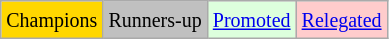<table class="wikitable">
<tr>
<td bgcolor=gold><small>Champions</small></td>
<td bgcolor=silver><small>Runners-up</small></td>
<td bgcolor="#DDFFDD"><small><a href='#'>Promoted</a></small></td>
<td bgcolor="#FFCCCC"><small><a href='#'>Relegated</a></small></td>
</tr>
</table>
